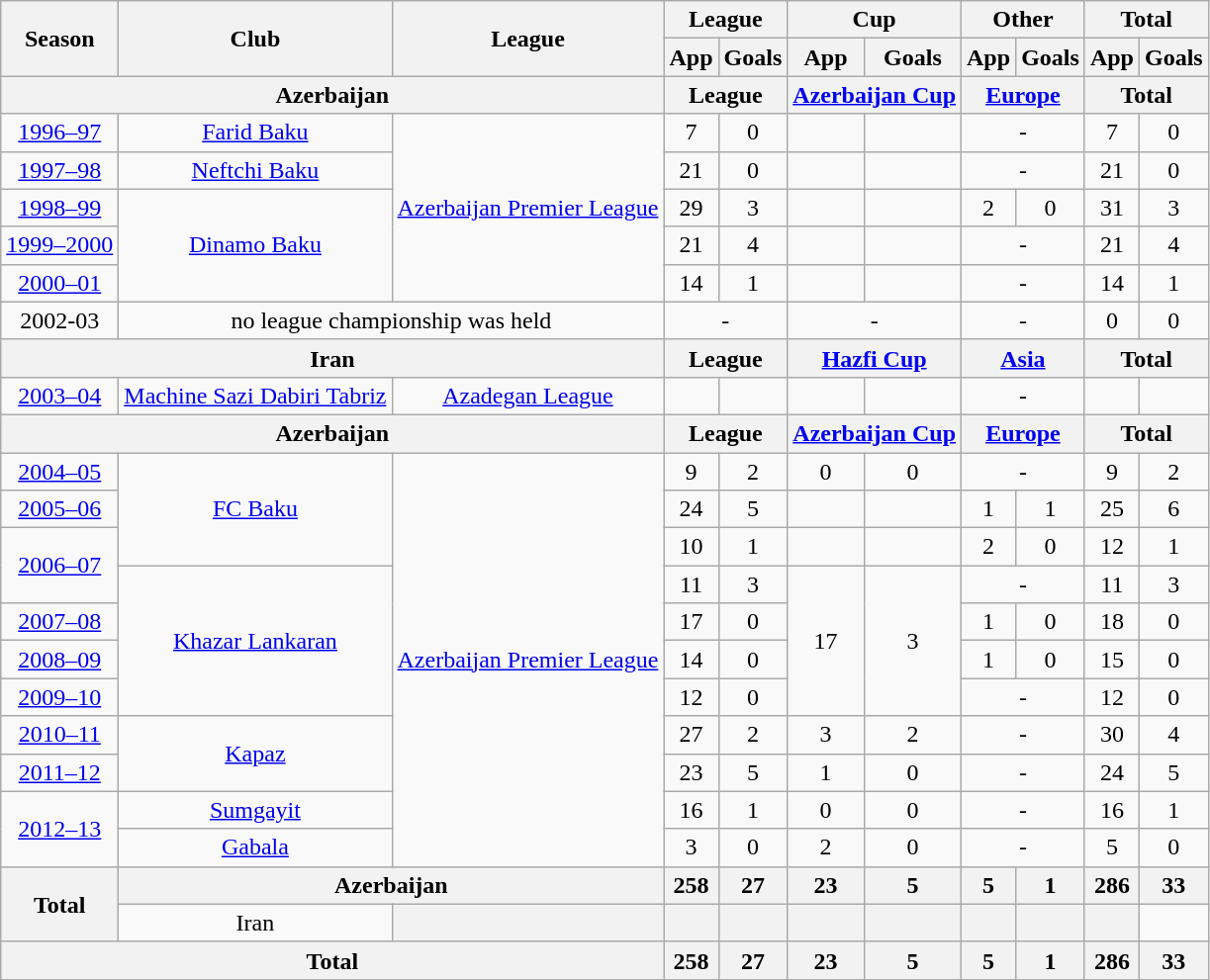<table class="wikitable" style="text-align: center">
<tr>
<th rowspan="2">Season</th>
<th rowspan="2">Club</th>
<th rowspan="2">League</th>
<th colspan="2">League</th>
<th colspan="2">Cup</th>
<th colspan="2">Other</th>
<th colspan="3">Total</th>
</tr>
<tr>
<th>App</th>
<th>Goals</th>
<th>App</th>
<th>Goals</th>
<th>App</th>
<th>Goals</th>
<th>App</th>
<th>Goals</th>
</tr>
<tr>
<th colspan="3">Azerbaijan</th>
<th colspan="2">League</th>
<th colspan="2"><a href='#'>Azerbaijan Cup</a></th>
<th colspan="2"><a href='#'>Europe</a></th>
<th colspan="3">Total</th>
</tr>
<tr>
<td><a href='#'>1996–97</a></td>
<td><a href='#'>Farid Baku</a></td>
<td rowspan="5"><a href='#'>Azerbaijan Premier League</a></td>
<td>7</td>
<td>0</td>
<td></td>
<td></td>
<td colspan="2">-</td>
<td>7</td>
<td>0</td>
</tr>
<tr>
<td><a href='#'>1997–98</a></td>
<td><a href='#'>Neftchi Baku</a></td>
<td>21</td>
<td>0</td>
<td></td>
<td></td>
<td colspan="2">-</td>
<td>21</td>
<td>0</td>
</tr>
<tr>
<td><a href='#'>1998–99</a></td>
<td rowspan="3"><a href='#'>Dinamo Baku</a></td>
<td>29</td>
<td>3</td>
<td></td>
<td></td>
<td>2</td>
<td>0</td>
<td>31</td>
<td>3</td>
</tr>
<tr>
<td><a href='#'>1999–2000</a></td>
<td>21</td>
<td>4</td>
<td></td>
<td></td>
<td colspan="2">-</td>
<td>21</td>
<td>4</td>
</tr>
<tr>
<td><a href='#'>2000–01</a></td>
<td>14</td>
<td>1</td>
<td></td>
<td></td>
<td colspan="2">-</td>
<td>14</td>
<td>1</td>
</tr>
<tr>
<td>2002-03</td>
<td colspan="2">no league championship was held</td>
<td colspan="2">-</td>
<td colspan="2">-</td>
<td colspan="2">-</td>
<td>0</td>
<td>0</td>
</tr>
<tr>
<th colspan="3">Iran</th>
<th colspan="2">League</th>
<th colspan="2"><a href='#'>Hazfi Cup</a></th>
<th colspan="2"><a href='#'>Asia</a></th>
<th colspan="3">Total</th>
</tr>
<tr>
<td><a href='#'>2003–04</a></td>
<td><a href='#'>Machine Sazi Dabiri Tabriz</a></td>
<td><a href='#'>Azadegan League</a></td>
<td></td>
<td></td>
<td></td>
<td></td>
<td colspan="2">-</td>
<td></td>
<td></td>
</tr>
<tr>
<th colspan="3">Azerbaijan</th>
<th colspan="2">League</th>
<th colspan="2"><a href='#'>Azerbaijan Cup</a></th>
<th colspan="2"><a href='#'>Europe</a></th>
<th colspan="3">Total</th>
</tr>
<tr>
<td><a href='#'>2004–05</a></td>
<td rowspan="3"><a href='#'>FC Baku</a></td>
<td rowspan="11"><a href='#'>Azerbaijan Premier League</a></td>
<td>9</td>
<td>2</td>
<td>0</td>
<td>0</td>
<td colspan="2">-</td>
<td>9</td>
<td>2</td>
</tr>
<tr>
<td><a href='#'>2005–06</a></td>
<td>24</td>
<td>5</td>
<td></td>
<td></td>
<td>1</td>
<td>1</td>
<td>25</td>
<td>6</td>
</tr>
<tr>
<td rowspan="2"><a href='#'>2006–07</a></td>
<td>10</td>
<td>1</td>
<td></td>
<td></td>
<td>2</td>
<td>0</td>
<td>12</td>
<td>1</td>
</tr>
<tr>
<td rowspan="4"><a href='#'>Khazar Lankaran</a></td>
<td>11</td>
<td>3</td>
<td rowspan="4">17</td>
<td rowspan="4">3</td>
<td colspan="2">-</td>
<td>11</td>
<td>3</td>
</tr>
<tr>
<td><a href='#'>2007–08</a></td>
<td>17</td>
<td>0</td>
<td>1</td>
<td>0</td>
<td>18</td>
<td>0</td>
</tr>
<tr>
<td><a href='#'>2008–09</a></td>
<td>14</td>
<td>0</td>
<td>1</td>
<td>0</td>
<td>15</td>
<td>0</td>
</tr>
<tr>
<td><a href='#'>2009–10</a></td>
<td>12</td>
<td>0</td>
<td colspan="2">-</td>
<td>12</td>
<td>0</td>
</tr>
<tr>
<td><a href='#'>2010–11</a></td>
<td rowspan="2"><a href='#'>Kapaz</a></td>
<td>27</td>
<td>2</td>
<td>3</td>
<td>2</td>
<td colspan="2">-</td>
<td>30</td>
<td>4</td>
</tr>
<tr>
<td><a href='#'>2011–12</a></td>
<td>23</td>
<td>5</td>
<td>1</td>
<td>0</td>
<td colspan="2">-</td>
<td>24</td>
<td>5</td>
</tr>
<tr>
<td rowspan="2"><a href='#'>2012–13</a></td>
<td><a href='#'>Sumgayit</a></td>
<td>16</td>
<td>1</td>
<td>0</td>
<td>0</td>
<td colspan="2">-</td>
<td>16</td>
<td>1</td>
</tr>
<tr>
<td><a href='#'>Gabala</a></td>
<td>3</td>
<td>0</td>
<td>2</td>
<td>0</td>
<td colspan="2">-</td>
<td>5</td>
<td>0</td>
</tr>
<tr>
<th rowspan="2">Total</th>
<th colspan="2">Azerbaijan</th>
<th>258</th>
<th>27</th>
<th>23</th>
<th>5</th>
<th>5</th>
<th>1</th>
<th>286</th>
<th>33</th>
</tr>
<tr>
<td !colspan="2">Iran</td>
<th></th>
<th></th>
<th></th>
<th></th>
<th></th>
<th></th>
<th></th>
<th></th>
</tr>
<tr>
<th colspan="3">Total</th>
<th>258</th>
<th>27</th>
<th>23</th>
<th>5</th>
<th>5</th>
<th>1</th>
<th>286</th>
<th>33</th>
</tr>
</table>
